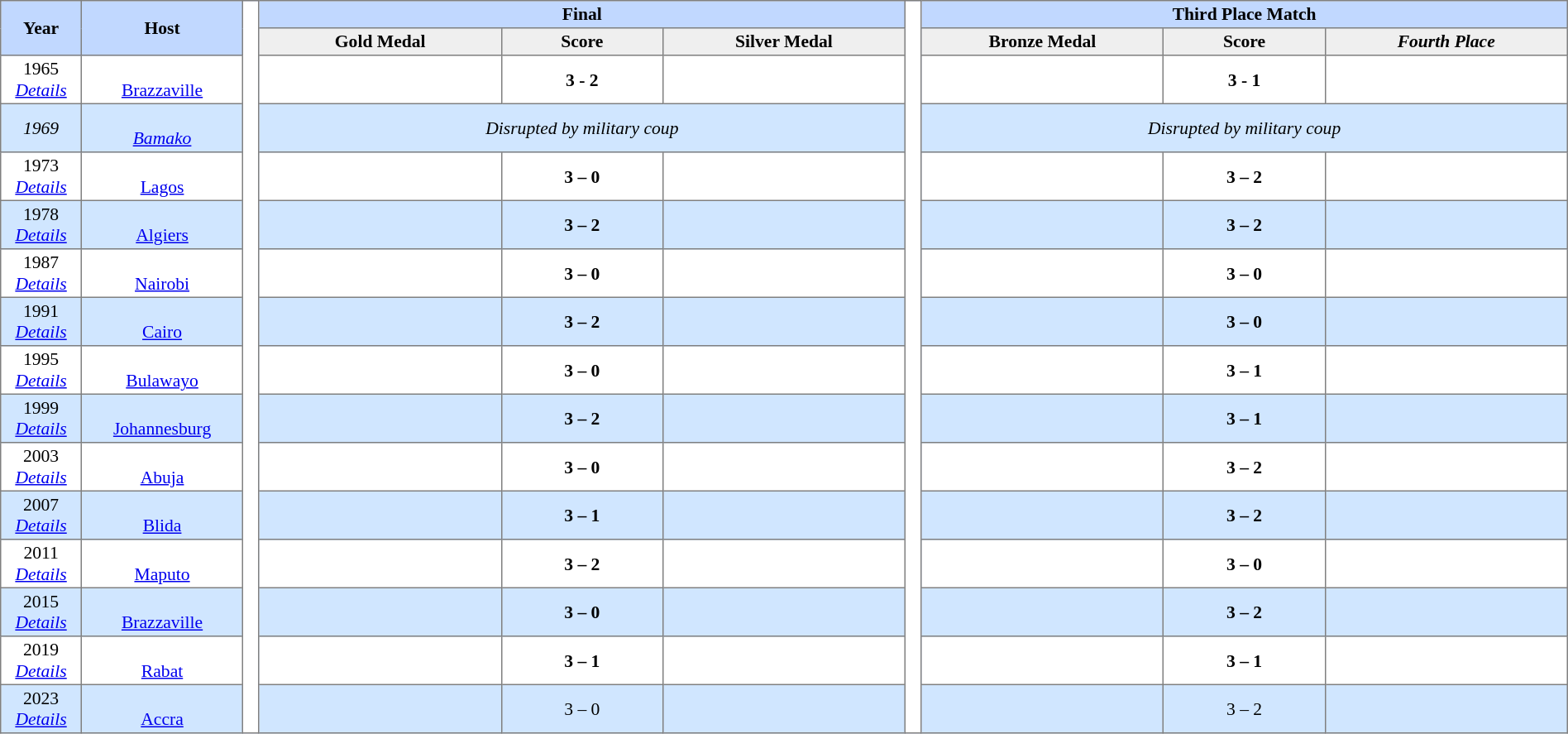<table border=1 style="border-collapse:collapse; font-size:90%; width:100%; text-align:center" cellpadding=2 cellspacing=0>
<tr bgcolor=#C1D8FF>
<th rowspan=2 width=5%>Year</th>
<th rowspan=2 width=10%>Host</th>
<th width=1% rowspan=16 bgcolor=ffffff></th>
<th colspan=3>Final</th>
<th width=1% rowspan=16 bgcolor=ffffff></th>
<th colspan=3>Third Place Match</th>
</tr>
<tr bgcolor=#EFEFEF>
<th width=15%>Gold Medal</th>
<th width=10%>Score</th>
<th width=15%>Silver Medal</th>
<th width=15%>Bronze Medal</th>
<th width=10%>Score</th>
<th width=15%><em>Fourth Place</em></th>
</tr>
<tr>
<td>1965<br><em><a href='#'>Details</a></em></td>
<td><br> <a href='#'>Brazzaville</a></td>
<td><strong></strong></td>
<td><strong> 3 - 2 </strong></td>
<td></td>
<td></td>
<td><strong> 3 - 1 </strong></td>
<td></td>
</tr>
<tr style="background: #D0E6FF;">
<td><em>1969</em></td>
<td><br> <em><a href='#'>Bamako</a></em></td>
<td colspan=3><em>Disrupted by military coup</em></td>
<td colspan=3><em>Disrupted by military coup</em></td>
</tr>
<tr>
<td>1973<br><em><a href='#'>Details</a></em></td>
<td><br> <a href='#'>Lagos</a></td>
<td><strong></strong></td>
<td><strong>3 – 0</strong></td>
<td></td>
<td></td>
<td><strong>3 – 2</strong></td>
<td></td>
</tr>
<tr style="background: #D0E6FF;">
<td>1978<br><em><a href='#'>Details</a></em></td>
<td><br> <a href='#'>Algiers</a></td>
<td><strong></strong></td>
<td><strong>3 – 2</strong></td>
<td></td>
<td></td>
<td><strong>3 – 2</strong></td>
<td></td>
</tr>
<tr>
<td>1987<br><em><a href='#'>Details</a></em></td>
<td><br> <a href='#'>Nairobi</a></td>
<td><strong></strong></td>
<td><strong>3 – 0</strong></td>
<td></td>
<td></td>
<td><strong>3 – 0</strong></td>
<td></td>
</tr>
<tr style="background: #D0E6FF;">
<td>1991<br><em><a href='#'>Details</a></em></td>
<td><br> <a href='#'>Cairo</a></td>
<td><strong></strong></td>
<td><strong>3 – 2</strong></td>
<td></td>
<td></td>
<td><strong>3 – 0</strong></td>
<td></td>
</tr>
<tr>
<td>1995<br><em><a href='#'>Details</a></em></td>
<td><br> <a href='#'>Bulawayo</a></td>
<td><strong></strong></td>
<td><strong>3 – 0</strong></td>
<td></td>
<td></td>
<td><strong>3 – 1</strong></td>
<td></td>
</tr>
<tr style="background: #D0E6FF;">
<td>1999<br><em><a href='#'>Details</a></em></td>
<td><br> <a href='#'>Johannesburg</a></td>
<td><strong></strong></td>
<td><strong>3 – 2</strong></td>
<td></td>
<td></td>
<td><strong>3 – 1</strong></td>
<td></td>
</tr>
<tr>
<td>2003<br><em><a href='#'>Details</a></em></td>
<td><br> <a href='#'>Abuja</a></td>
<td><strong></strong></td>
<td><strong>3 – 0</strong></td>
<td></td>
<td></td>
<td><strong>3 – 2</strong></td>
<td></td>
</tr>
<tr style="background: #D0E6FF;">
<td>2007<br><em><a href='#'>Details</a></em></td>
<td><br> <a href='#'>Blida</a></td>
<td><strong></strong></td>
<td><strong>3 – 1</strong></td>
<td></td>
<td></td>
<td><strong>3 – 2</strong></td>
<td></td>
</tr>
<tr>
<td>2011<br><em><a href='#'>Details</a></em></td>
<td><br> <a href='#'>Maputo</a></td>
<td><strong></strong></td>
<td><strong>3 – 2</strong></td>
<td></td>
<td></td>
<td><strong>3 – 0</strong></td>
<td></td>
</tr>
<tr style="background: #D0E6FF;">
<td>2015<br><em><a href='#'>Details</a></em></td>
<td><br> <a href='#'>Brazzaville</a></td>
<td><strong></strong></td>
<td><strong>3 – 0</strong></td>
<td></td>
<td></td>
<td><strong>3 – 2</strong></td>
<td></td>
</tr>
<tr>
<td>2019<br><em><a href='#'>Details</a></em></td>
<td><br> <a href='#'>Rabat</a></td>
<td><strong></strong></td>
<td><strong>3 – 1</strong></td>
<td></td>
<td></td>
<td><strong>3 – 1</strong></td>
<td></td>
</tr>
<tr style="background: #D0E6FF;">
<td>2023<br><em><a href='#'>Details</a></em></td>
<td><br> <a href='#'>Accra</a></td>
<td><strong><em></td>
<td></strong>3 – 0<strong></td>
<td></td>
<td></td>
<td></strong>3 – 2<strong></td>
<td></td>
</tr>
</table>
